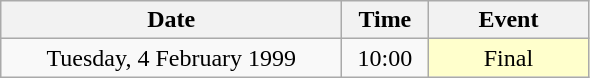<table class = "wikitable" style="text-align:center;">
<tr>
<th width=220>Date</th>
<th width=50>Time</th>
<th width=100>Event</th>
</tr>
<tr>
<td>Tuesday, 4 February 1999</td>
<td>10:00</td>
<td bgcolor=ffffcc>Final</td>
</tr>
</table>
